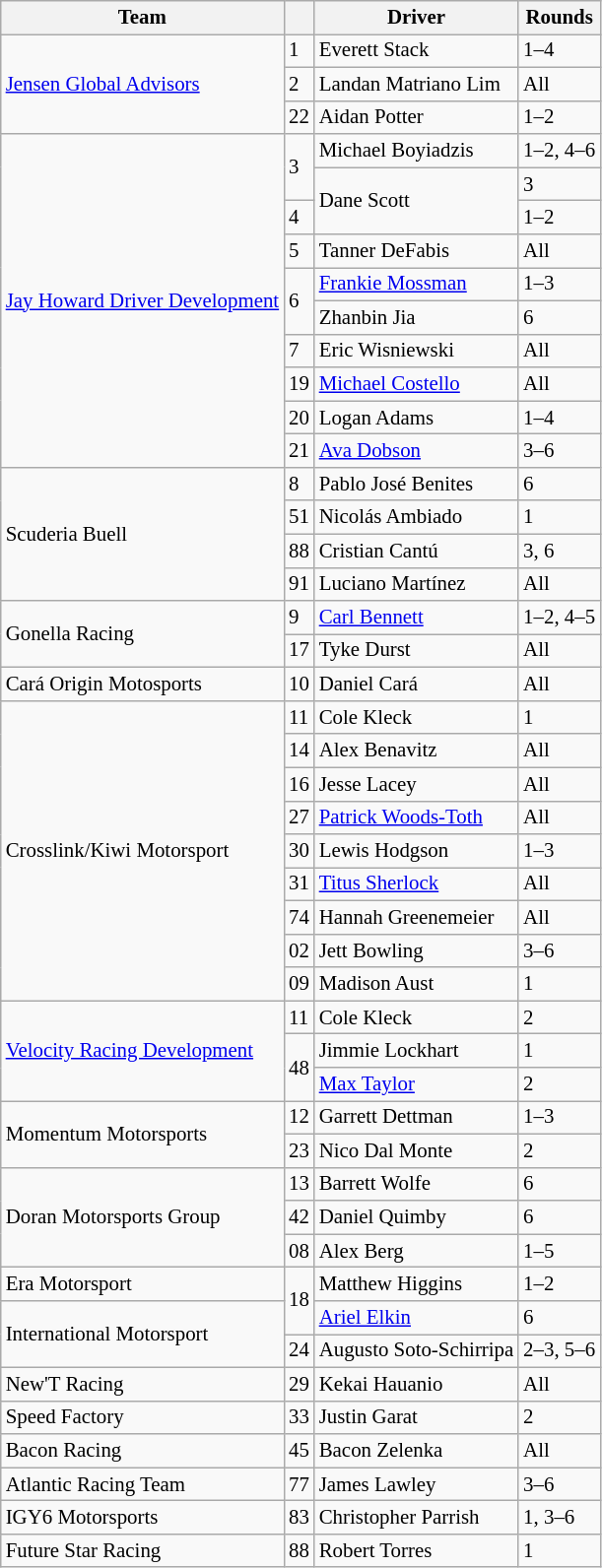<table class="wikitable" style="font-size: 87%">
<tr>
<th>Team</th>
<th></th>
<th>Driver</th>
<th>Rounds</th>
</tr>
<tr>
<td rowspan=3> <a href='#'>Jensen Global Advisors</a></td>
<td>1</td>
<td> Everett Stack</td>
<td>1–4</td>
</tr>
<tr>
<td>2</td>
<td> Landan Matriano Lim</td>
<td>All</td>
</tr>
<tr>
<td>22</td>
<td> Aidan Potter</td>
<td>1–2</td>
</tr>
<tr>
<td rowspan=10 nowrap> <a href='#'>Jay Howard Driver Development</a></td>
<td rowspan=2>3</td>
<td> Michael Boyiadzis</td>
<td>1–2, 4–6</td>
</tr>
<tr>
<td rowspan=2> Dane Scott</td>
<td>3</td>
</tr>
<tr>
<td>4</td>
<td>1–2</td>
</tr>
<tr>
<td>5</td>
<td> Tanner DeFabis</td>
<td>All</td>
</tr>
<tr>
<td rowspan=2>6</td>
<td> <a href='#'>Frankie Mossman</a></td>
<td>1–3</td>
</tr>
<tr>
<td> Zhanbin Jia</td>
<td>6</td>
</tr>
<tr>
<td>7</td>
<td> Eric Wisniewski</td>
<td>All</td>
</tr>
<tr>
<td>19</td>
<td> <a href='#'>Michael Costello</a></td>
<td>All</td>
</tr>
<tr>
<td>20</td>
<td> Logan Adams</td>
<td>1–4</td>
</tr>
<tr>
<td>21</td>
<td> <a href='#'>Ava Dobson</a></td>
<td>3–6</td>
</tr>
<tr>
<td rowspan=4> Scuderia Buell</td>
<td>8</td>
<td> Pablo José Benites</td>
<td>6</td>
</tr>
<tr>
<td>51</td>
<td> Nicolás Ambiado</td>
<td>1</td>
</tr>
<tr>
<td>88</td>
<td> Cristian Cantú</td>
<td>3, 6</td>
</tr>
<tr>
<td>91</td>
<td> Luciano Martínez</td>
<td>All</td>
</tr>
<tr>
<td rowspan=2> Gonella Racing</td>
<td>9</td>
<td> <a href='#'>Carl Bennett</a></td>
<td>1–2, 4–5</td>
</tr>
<tr>
<td>17</td>
<td> Tyke Durst</td>
<td>All</td>
</tr>
<tr>
<td> Cará Origin Motosports</td>
<td>10</td>
<td> Daniel Cará</td>
<td>All</td>
</tr>
<tr>
<td rowspan=9> Crosslink/Kiwi Motorsport</td>
<td>11</td>
<td> Cole Kleck</td>
<td>1</td>
</tr>
<tr>
<td>14</td>
<td> Alex Benavitz</td>
<td>All</td>
</tr>
<tr>
<td>16</td>
<td> Jesse Lacey</td>
<td>All</td>
</tr>
<tr>
<td>27</td>
<td> <a href='#'>Patrick Woods-Toth</a></td>
<td>All</td>
</tr>
<tr>
<td>30</td>
<td> Lewis Hodgson</td>
<td>1–3</td>
</tr>
<tr>
<td>31</td>
<td> <a href='#'>Titus Sherlock</a></td>
<td>All</td>
</tr>
<tr>
<td>74</td>
<td nowrap> Hannah Greenemeier</td>
<td>All</td>
</tr>
<tr>
<td>02</td>
<td> Jett Bowling</td>
<td>3–6</td>
</tr>
<tr>
<td>09</td>
<td> Madison Aust</td>
<td>1</td>
</tr>
<tr>
<td rowspan=3> <a href='#'>Velocity Racing Development</a></td>
<td>11</td>
<td> Cole Kleck</td>
<td>2</td>
</tr>
<tr>
<td rowspan=2>48</td>
<td> Jimmie Lockhart</td>
<td>1</td>
</tr>
<tr>
<td> <a href='#'>Max Taylor</a></td>
<td>2</td>
</tr>
<tr>
<td rowspan=2> Momentum Motorsports</td>
<td>12</td>
<td> Garrett Dettman</td>
<td>1–3</td>
</tr>
<tr>
<td>23</td>
<td> Nico Dal Monte</td>
<td>2</td>
</tr>
<tr>
<td rowspan=3> Doran Motorsports Group</td>
<td>13</td>
<td> Barrett Wolfe</td>
<td>6</td>
</tr>
<tr>
<td>42</td>
<td> Daniel Quimby</td>
<td>6</td>
</tr>
<tr>
<td>08</td>
<td> Alex Berg</td>
<td>1–5</td>
</tr>
<tr>
<td> Era Motorsport</td>
<td rowspan=2>18</td>
<td> Matthew Higgins</td>
<td>1–2</td>
</tr>
<tr>
<td rowspan=2> International Motorsport</td>
<td> <a href='#'>Ariel Elkin</a></td>
<td>6</td>
</tr>
<tr>
<td>24</td>
<td> Augusto Soto-Schirripa</td>
<td nowrap>2–3, 5–6</td>
</tr>
<tr>
<td> New'T Racing</td>
<td>29</td>
<td> Kekai Hauanio</td>
<td>All</td>
</tr>
<tr>
<td> Speed Factory</td>
<td>33</td>
<td> Justin Garat</td>
<td>2</td>
</tr>
<tr>
<td> Bacon Racing</td>
<td>45</td>
<td> Bacon Zelenka</td>
<td>All</td>
</tr>
<tr>
<td> Atlantic Racing Team</td>
<td>77</td>
<td> James Lawley</td>
<td>3–6</td>
</tr>
<tr>
<td> IGY6 Motorsports</td>
<td>83</td>
<td> Christopher Parrish</td>
<td>1, 3–6</td>
</tr>
<tr>
<td> Future Star Racing</td>
<td>88</td>
<td> Robert Torres</td>
<td>1</td>
</tr>
</table>
